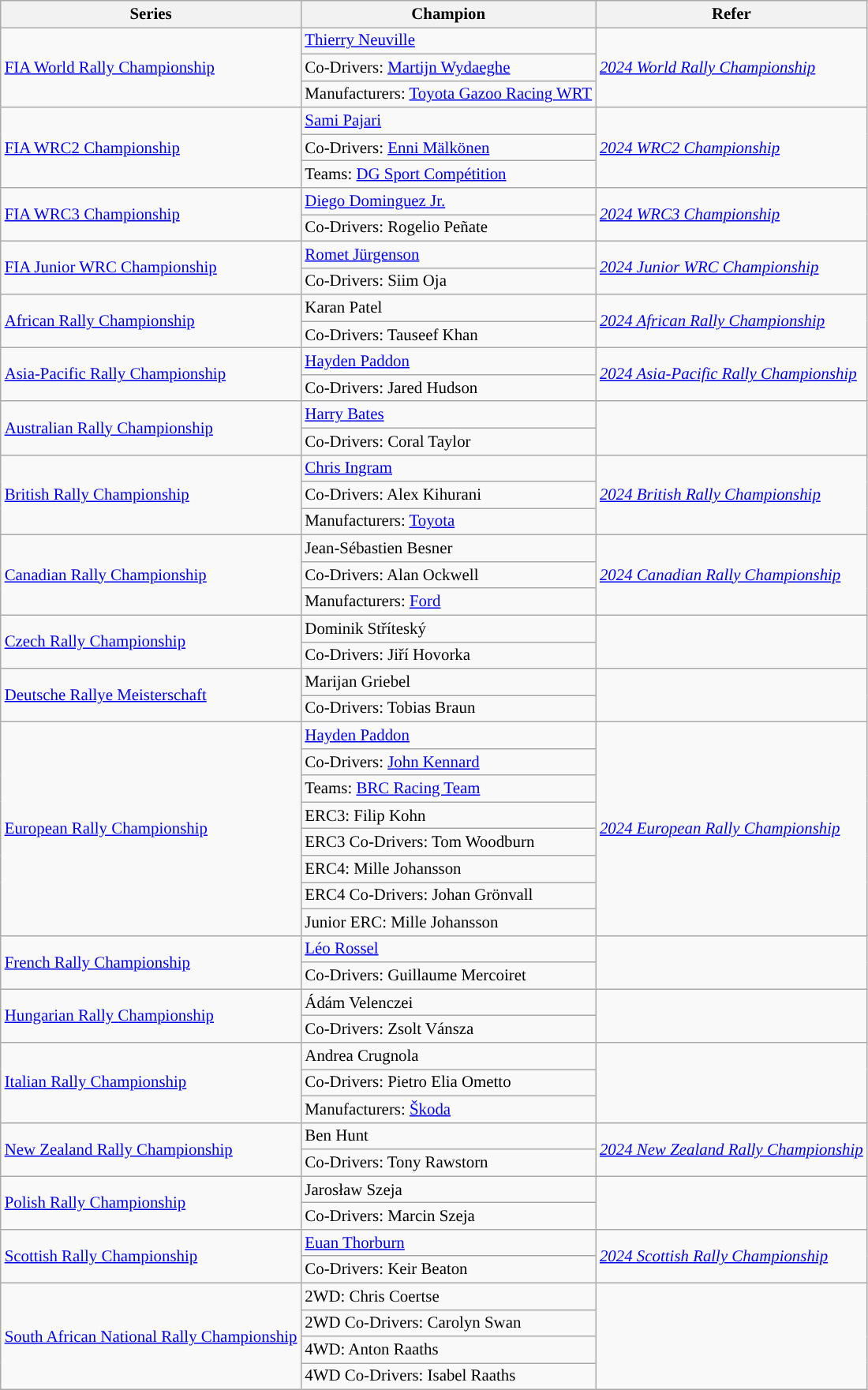<table class="wikitable" style="font-size:87%;">
<tr font-weight:bold">
<th>Series</th>
<th>Champion</th>
<th>Refer</th>
</tr>
<tr>
<td rowspan=3><a href='#'>FIA World Rally Championship</a></td>
<td> <a href='#'>Thierry Neuville</a></td>
<td rowspan=3><em><a href='#'>2024 World Rally Championship</a></em></td>
</tr>
<tr>
<td>Co-Drivers:  <a href='#'>Martijn Wydaeghe</a></td>
</tr>
<tr>
<td>Manufacturers:  <a href='#'>Toyota Gazoo Racing WRT</a></td>
</tr>
<tr>
<td rowspan=3><a href='#'>FIA WRC2 Championship</a></td>
<td> <a href='#'>Sami Pajari</a></td>
<td rowspan=3><em><a href='#'>2024 WRC2 Championship</a></em></td>
</tr>
<tr>
<td>Co-Drivers:  <a href='#'>Enni Mälkönen</a></td>
</tr>
<tr>
<td>Teams:  <a href='#'>DG Sport Compétition</a></td>
</tr>
<tr>
<td rowspan=2><a href='#'>FIA WRC3 Championship</a></td>
<td> <a href='#'>Diego Dominguez Jr.</a></td>
<td rowspan=2><em><a href='#'>2024 WRC3 Championship</a></em></td>
</tr>
<tr>
<td>Co-Drivers:  Rogelio Peñate</td>
</tr>
<tr>
<td rowspan="2"><a href='#'>FIA Junior WRC Championship</a></td>
<td> <a href='#'>Romet Jürgenson</a></td>
<td rowspan="2"><em><a href='#'>2024 Junior WRC Championship</a></em></td>
</tr>
<tr>
<td>Co-Drivers:  Siim Oja</td>
</tr>
<tr>
<td rowspan=2><a href='#'>African Rally Championship</a></td>
<td> Karan Patel</td>
<td rowspan=2><em><a href='#'>2024 African Rally Championship</a></em></td>
</tr>
<tr>
<td>Co-Drivers:  Tauseef Khan</td>
</tr>
<tr>
<td rowspan=2><a href='#'>Asia-Pacific Rally Championship</a></td>
<td> <a href='#'>Hayden Paddon</a></td>
<td rowspan=2><em><a href='#'>2024 Asia-Pacific Rally Championship</a></em></td>
</tr>
<tr>
<td>Co-Drivers:  Jared Hudson</td>
</tr>
<tr>
<td rowspan=2><a href='#'>Australian Rally Championship</a></td>
<td> <a href='#'>Harry Bates</a></td>
<td rowspan=2></td>
</tr>
<tr>
<td>Co-Drivers:  Coral Taylor</td>
</tr>
<tr>
<td rowspan=3><a href='#'>British Rally Championship</a></td>
<td> <a href='#'>Chris Ingram</a></td>
<td rowspan=3><em><a href='#'>2024 British Rally Championship</a></em></td>
</tr>
<tr>
<td>Co-Drivers:  Alex Kihurani</td>
</tr>
<tr>
<td>Manufacturers:  <a href='#'>Toyota</a></td>
</tr>
<tr>
<td rowspan=3><a href='#'>Canadian Rally Championship</a></td>
<td> Jean-Sébastien Besner</td>
<td rowspan=3><em><a href='#'>2024 Canadian Rally Championship</a></em></td>
</tr>
<tr>
<td>Co-Drivers:  Alan Ockwell</td>
</tr>
<tr>
<td>Manufacturers:  <a href='#'>Ford</a></td>
</tr>
<tr>
<td rowspan=2><a href='#'>Czech Rally Championship</a></td>
<td> Dominik Stříteský</td>
<td rowspan=2></td>
</tr>
<tr>
<td>Co-Drivers:  Jiří Hovorka</td>
</tr>
<tr>
<td rowspan=2><a href='#'>Deutsche Rallye Meisterschaft</a></td>
<td> Marijan Griebel</td>
<td rowspan=2></td>
</tr>
<tr>
<td>Co-Drivers:  Tobias Braun</td>
</tr>
<tr>
<td rowspan="8"><a href='#'>European Rally Championship</a></td>
<td> <a href='#'>Hayden Paddon</a></td>
<td rowspan="8"><em><a href='#'>2024 European Rally Championship</a></em></td>
</tr>
<tr>
<td>Co-Drivers:  <a href='#'>John Kennard</a></td>
</tr>
<tr>
<td>Teams:  <a href='#'>BRC Racing Team</a></td>
</tr>
<tr>
<td>ERC3:  Filip Kohn</td>
</tr>
<tr>
<td>ERC3 Co-Drivers:  Tom Woodburn</td>
</tr>
<tr>
<td>ERC4:  Mille Johansson</td>
</tr>
<tr>
<td>ERC4 Co-Drivers:  Johan Grönvall</td>
</tr>
<tr>
<td>Junior ERC:  Mille Johansson</td>
</tr>
<tr>
<td rowspan=2><a href='#'>French Rally Championship</a></td>
<td> <a href='#'>Léo Rossel</a></td>
<td rowspan=2></td>
</tr>
<tr>
<td>Co-Drivers:  Guillaume Mercoiret</td>
</tr>
<tr>
<td rowspan=2><a href='#'>Hungarian Rally Championship</a></td>
<td> Ádám Velenczei</td>
<td rowspan=2></td>
</tr>
<tr>
<td>Co-Drivers:  Zsolt Vánsza</td>
</tr>
<tr>
<td rowspan=3><a href='#'>Italian Rally Championship</a></td>
<td> Andrea Crugnola</td>
<td rowspan=3></td>
</tr>
<tr>
<td>Co-Drivers:  Pietro Elia Ometto</td>
</tr>
<tr>
<td>Manufacturers:  <a href='#'>Škoda</a></td>
</tr>
<tr>
<td rowspan=2><a href='#'>New Zealand Rally Championship</a></td>
<td> Ben Hunt</td>
<td rowspan=2><em><a href='#'>2024 New Zealand Rally Championship</a></em></td>
</tr>
<tr>
<td>Co-Drivers:  Tony Rawstorn</td>
</tr>
<tr>
<td rowspan=2><a href='#'>Polish Rally Championship</a></td>
<td> Jarosław Szeja</td>
<td rowspan=2></td>
</tr>
<tr>
<td>Co-Drivers:  Marcin Szeja</td>
</tr>
<tr>
<td rowspan=2><a href='#'>Scottish Rally Championship</a></td>
<td> <a href='#'>Euan Thorburn</a></td>
<td rowspan=2><em><a href='#'>2024 Scottish Rally Championship</a></em></td>
</tr>
<tr>
<td>Co-Drivers:  Keir Beaton</td>
</tr>
<tr>
<td rowspan=4><a href='#'>South African National Rally Championship</a></td>
<td>2WD:  Chris Coertse</td>
<td rowspan=4></td>
</tr>
<tr>
<td>2WD Co-Drivers:  Carolyn Swan</td>
</tr>
<tr>
<td>4WD:  Anton Raaths</td>
</tr>
<tr>
<td>4WD Co-Drivers:  Isabel Raaths</td>
</tr>
</table>
